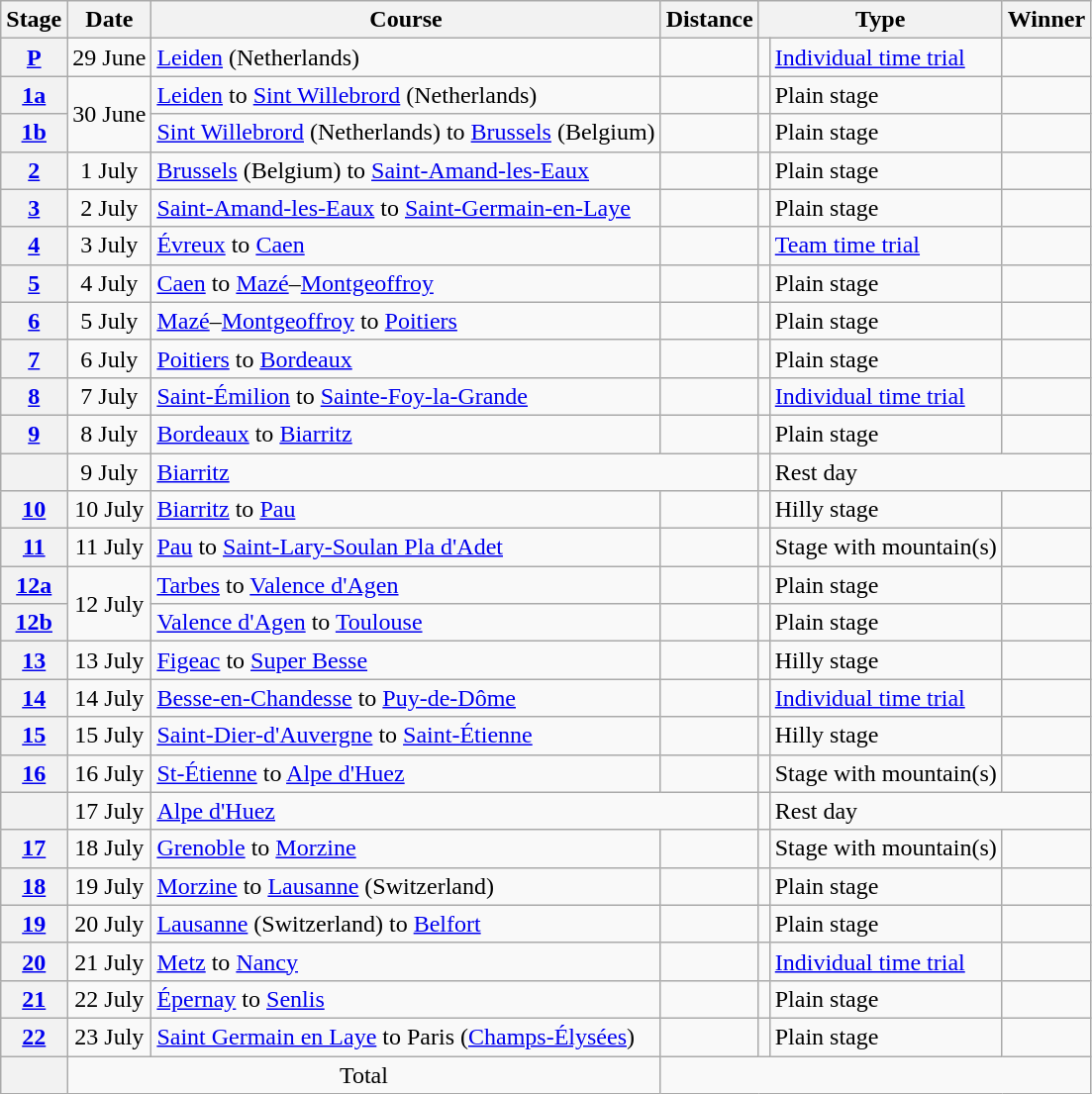<table class="wikitable">
<tr>
<th scope="col">Stage</th>
<th scope="col">Date</th>
<th scope="col">Course</th>
<th scope="col">Distance</th>
<th scope="col" colspan="2">Type</th>
<th scope="col">Winner</th>
</tr>
<tr>
<th scope="row"><a href='#'>P</a></th>
<td style="text-align:center;">29 June</td>
<td><a href='#'>Leiden</a> (Netherlands)</td>
<td style="text-align:center;"></td>
<td></td>
<td><a href='#'>Individual time trial</a></td>
<td></td>
</tr>
<tr>
<th scope="row"><a href='#'>1a</a></th>
<td rowspan=2 style="text-align:center;">30 June</td>
<td><a href='#'>Leiden</a> to <a href='#'>Sint Willebrord</a> (Netherlands)</td>
<td style="text-align:center;"></td>
<td></td>
<td>Plain stage</td>
<td></td>
</tr>
<tr>
<th scope="row"><a href='#'>1b</a></th>
<td><a href='#'>Sint Willebrord</a> (Netherlands) to <a href='#'>Brussels</a> (Belgium)</td>
<td style="text-align:center;"></td>
<td></td>
<td>Plain stage</td>
<td></td>
</tr>
<tr>
<th scope="row"><a href='#'>2</a></th>
<td style="text-align:center;">1 July</td>
<td><a href='#'>Brussels</a> (Belgium) to <a href='#'>Saint-Amand-les-Eaux</a></td>
<td style="text-align:center;"></td>
<td></td>
<td>Plain stage</td>
<td></td>
</tr>
<tr>
<th scope="row"><a href='#'>3</a></th>
<td style="text-align:center;">2 July</td>
<td><a href='#'>Saint-Amand-les-Eaux</a> to <a href='#'>Saint-Germain-en-Laye</a></td>
<td style="text-align:center;"></td>
<td></td>
<td>Plain stage</td>
<td></td>
</tr>
<tr>
<th scope="row"><a href='#'>4</a></th>
<td style="text-align:center;">3 July</td>
<td><a href='#'>Évreux</a> to <a href='#'>Caen</a></td>
<td style="text-align:center;"></td>
<td></td>
<td><a href='#'>Team time trial</a></td>
<td></td>
</tr>
<tr>
<th scope="row"><a href='#'>5</a></th>
<td style="text-align:center;">4 July</td>
<td><a href='#'>Caen</a> to <a href='#'>Mazé</a>–<a href='#'>Montgeoffroy</a></td>
<td style="text-align:center;"></td>
<td></td>
<td>Plain stage</td>
<td></td>
</tr>
<tr>
<th scope="row"><a href='#'>6</a></th>
<td style="text-align:center;">5 July</td>
<td><a href='#'>Mazé</a>–<a href='#'>Montgeoffroy</a> to <a href='#'>Poitiers</a></td>
<td style="text-align:center;"></td>
<td></td>
<td>Plain stage</td>
<td></td>
</tr>
<tr>
<th scope="row"><a href='#'>7</a></th>
<td style="text-align:center;">6 July</td>
<td><a href='#'>Poitiers</a> to <a href='#'>Bordeaux</a></td>
<td style="text-align:center;"></td>
<td></td>
<td>Plain stage</td>
<td></td>
</tr>
<tr>
<th scope="row"><a href='#'>8</a></th>
<td style="text-align:center;">7 July</td>
<td><a href='#'>Saint-Émilion</a> to <a href='#'>Sainte-Foy-la-Grande</a></td>
<td style="text-align:center;"></td>
<td></td>
<td><a href='#'>Individual time trial</a></td>
<td></td>
</tr>
<tr>
<th scope="row"><a href='#'>9</a></th>
<td style="text-align:center;">8 July</td>
<td><a href='#'>Bordeaux</a> to <a href='#'>Biarritz</a></td>
<td style="text-align:center;"></td>
<td></td>
<td>Plain stage</td>
<td></td>
</tr>
<tr>
<th scope="row"></th>
<td style="text-align:center;">9 July</td>
<td colspan="2"><a href='#'>Biarritz</a></td>
<td></td>
<td colspan="2">Rest day</td>
</tr>
<tr>
<th scope="row"><a href='#'>10</a></th>
<td style="text-align:center;">10 July</td>
<td><a href='#'>Biarritz</a> to <a href='#'>Pau</a></td>
<td style="text-align:center;"></td>
<td></td>
<td>Hilly stage</td>
<td></td>
</tr>
<tr>
<th scope="row"><a href='#'>11</a></th>
<td style="text-align:center;">11 July</td>
<td><a href='#'>Pau</a> to <a href='#'>Saint-Lary-Soulan Pla d'Adet</a></td>
<td style="text-align:center;"></td>
<td></td>
<td>Stage with mountain(s)</td>
<td></td>
</tr>
<tr>
<th scope="row"><a href='#'>12a</a></th>
<td rowspan=2 style="text-align:center;">12 July</td>
<td><a href='#'>Tarbes</a> to <a href='#'>Valence d'Agen</a></td>
<td style="text-align:center;"></td>
<td></td>
<td>Plain stage</td>
<td></td>
</tr>
<tr>
<th scope="row"><a href='#'>12b</a></th>
<td><a href='#'>Valence d'Agen</a> to <a href='#'>Toulouse</a></td>
<td style="text-align:center;"></td>
<td></td>
<td>Plain stage</td>
<td></td>
</tr>
<tr>
<th scope="row"><a href='#'>13</a></th>
<td style="text-align:center;">13 July</td>
<td><a href='#'>Figeac</a> to <a href='#'>Super Besse</a></td>
<td style="text-align:center;"></td>
<td></td>
<td>Hilly stage</td>
<td></td>
</tr>
<tr>
<th scope="row"><a href='#'>14</a></th>
<td style="text-align:center;">14 July</td>
<td><a href='#'>Besse-en-Chandesse</a> to <a href='#'>Puy-de-Dôme</a></td>
<td style="text-align:center;"></td>
<td></td>
<td><a href='#'>Individual time trial</a></td>
<td></td>
</tr>
<tr>
<th scope="row"><a href='#'>15</a></th>
<td style="text-align:center;">15 July</td>
<td><a href='#'>Saint-Dier-d'Auvergne</a> to <a href='#'>Saint-Étienne</a></td>
<td style="text-align:center;"></td>
<td></td>
<td>Hilly stage</td>
<td></td>
</tr>
<tr>
<th scope="row"><a href='#'>16</a></th>
<td style="text-align:center;">16 July</td>
<td><a href='#'>St-Étienne</a> to <a href='#'>Alpe d'Huez</a></td>
<td style="text-align:center;"></td>
<td></td>
<td>Stage with mountain(s)</td>
<td></td>
</tr>
<tr>
<th scope="row"></th>
<td style="text-align:center;">17 July</td>
<td colspan="2"><a href='#'>Alpe d'Huez</a></td>
<td></td>
<td colspan="2">Rest day</td>
</tr>
<tr>
<th scope="row"><a href='#'>17</a></th>
<td style="text-align:center;">18 July</td>
<td><a href='#'>Grenoble</a> to <a href='#'>Morzine</a></td>
<td style="text-align:center;"></td>
<td></td>
<td>Stage with mountain(s)</td>
<td></td>
</tr>
<tr>
<th scope="row"><a href='#'>18</a></th>
<td style="text-align:center;">19 July</td>
<td><a href='#'>Morzine</a> to <a href='#'>Lausanne</a> (Switzerland)</td>
<td style="text-align:center;"></td>
<td></td>
<td>Plain stage</td>
<td></td>
</tr>
<tr>
<th scope="row"><a href='#'>19</a></th>
<td style="text-align:center;">20 July</td>
<td><a href='#'>Lausanne</a> (Switzerland) to <a href='#'>Belfort</a></td>
<td style="text-align:center;"></td>
<td></td>
<td>Plain stage</td>
<td></td>
</tr>
<tr>
<th scope="row"><a href='#'>20</a></th>
<td style="text-align:center;">21 July</td>
<td><a href='#'>Metz</a> to <a href='#'>Nancy</a></td>
<td style="text-align:center;"></td>
<td></td>
<td><a href='#'>Individual time trial</a></td>
<td></td>
</tr>
<tr>
<th scope="row"><a href='#'>21</a></th>
<td style="text-align:center;">22 July</td>
<td><a href='#'>Épernay</a> to <a href='#'>Senlis</a></td>
<td style="text-align:center;"></td>
<td></td>
<td>Plain stage</td>
<td></td>
</tr>
<tr>
<th scope="row"><a href='#'>22</a></th>
<td style="text-align:center;">23 July</td>
<td><a href='#'>Saint Germain en Laye</a> to Paris (<a href='#'>Champs-Élysées</a>)</td>
<td style="text-align:center;"></td>
<td></td>
<td>Plain stage</td>
<td></td>
</tr>
<tr>
<th scope="row"></th>
<td colspan="2" style="text-align:center">Total</td>
<td colspan="4" style="text-align:center"></td>
</tr>
</table>
